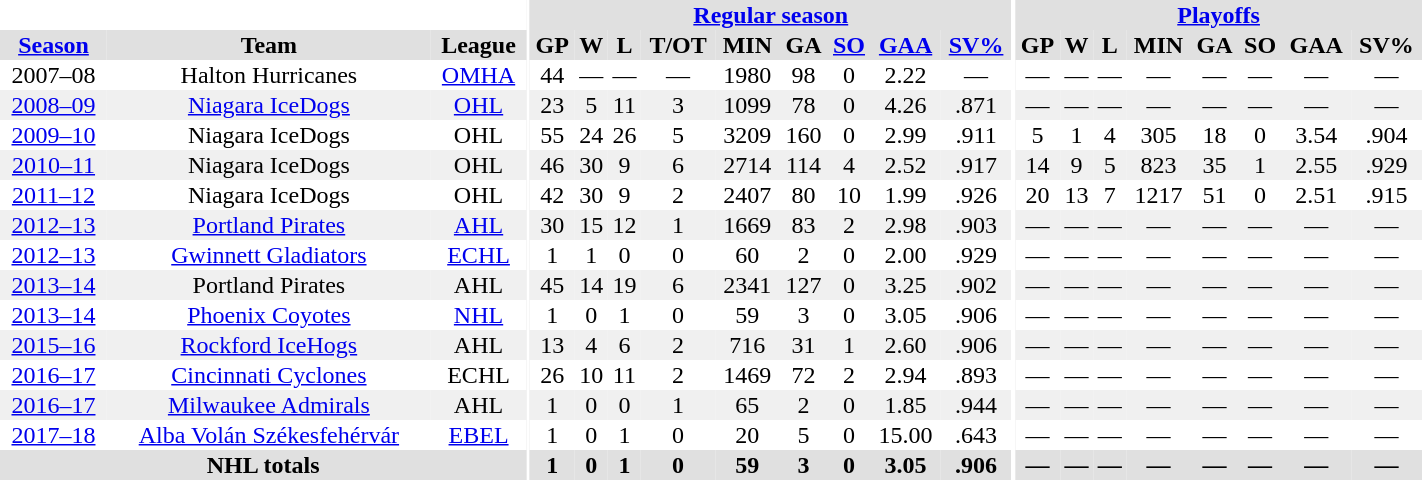<table border="0" cellpadding="1" cellspacing="0" style="text-align:center; width:75%">
<tr ALIGN="center" bgcolor="#e0e0e0">
<th align="center" colspan="3" bgcolor="#ffffff"></th>
<th rowspan="100" align="center" bgcolor="#ffffff"></th>
<th align="center" colspan="9" bgcolor="#e0e0e0"><a href='#'>Regular season</a></th>
<th rowspan="100" align="center" bgcolor="#ffffff"></th>
<th align="center" colspan="8" bgcolor="#e0e0e0"><a href='#'>Playoffs</a></th>
</tr>
<tr ALIGN="center" bgcolor="#e0e0e0">
<th><a href='#'>Season</a></th>
<th>Team</th>
<th>League</th>
<th>GP</th>
<th>W</th>
<th>L</th>
<th>T/OT</th>
<th>MIN</th>
<th>GA</th>
<th><a href='#'>SO</a></th>
<th><a href='#'>GAA</a></th>
<th><a href='#'>SV%</a></th>
<th>GP</th>
<th>W</th>
<th>L</th>
<th>MIN</th>
<th>GA</th>
<th>SO</th>
<th>GAA</th>
<th>SV%</th>
</tr>
<tr ALIGN="center">
<td>2007–08</td>
<td>Halton Hurricanes</td>
<td><a href='#'>OMHA</a></td>
<td>44</td>
<td>—</td>
<td>—</td>
<td>—</td>
<td>1980</td>
<td>98</td>
<td>0</td>
<td>2.22</td>
<td>—</td>
<td>—</td>
<td>—</td>
<td>—</td>
<td>—</td>
<td>—</td>
<td>—</td>
<td>—</td>
<td>—</td>
</tr>
<tr ALIGN="center" bgcolor="#f0f0f0">
<td><a href='#'>2008–09</a></td>
<td><a href='#'>Niagara IceDogs</a></td>
<td><a href='#'>OHL</a></td>
<td>23</td>
<td>5</td>
<td>11</td>
<td>3</td>
<td>1099</td>
<td>78</td>
<td>0</td>
<td>4.26</td>
<td>.871</td>
<td>—</td>
<td>—</td>
<td>—</td>
<td>—</td>
<td>—</td>
<td>—</td>
<td>—</td>
<td>—</td>
</tr>
<tr ALIGN="center">
<td><a href='#'>2009–10</a></td>
<td>Niagara IceDogs</td>
<td>OHL</td>
<td>55</td>
<td>24</td>
<td>26</td>
<td>5</td>
<td>3209</td>
<td>160</td>
<td>0</td>
<td>2.99</td>
<td>.911</td>
<td>5</td>
<td>1</td>
<td>4</td>
<td>305</td>
<td>18</td>
<td>0</td>
<td>3.54</td>
<td>.904</td>
</tr>
<tr ALIGN="center" bgcolor="#f0f0f0">
<td><a href='#'>2010–11</a></td>
<td>Niagara IceDogs</td>
<td>OHL</td>
<td>46</td>
<td>30</td>
<td>9</td>
<td>6</td>
<td>2714</td>
<td>114</td>
<td>4</td>
<td>2.52</td>
<td>.917</td>
<td>14</td>
<td>9</td>
<td>5</td>
<td>823</td>
<td>35</td>
<td>1</td>
<td>2.55</td>
<td>.929</td>
</tr>
<tr ALIGN="center">
<td><a href='#'>2011–12</a></td>
<td>Niagara IceDogs</td>
<td>OHL</td>
<td>42</td>
<td>30</td>
<td>9</td>
<td>2</td>
<td>2407</td>
<td>80</td>
<td>10</td>
<td>1.99</td>
<td>.926</td>
<td>20</td>
<td>13</td>
<td>7</td>
<td>1217</td>
<td>51</td>
<td>0</td>
<td>2.51</td>
<td>.915</td>
</tr>
<tr ALIGN="center" bgcolor="#f0f0f0">
<td><a href='#'>2012–13</a></td>
<td><a href='#'>Portland Pirates</a></td>
<td><a href='#'>AHL</a></td>
<td>30</td>
<td>15</td>
<td>12</td>
<td>1</td>
<td>1669</td>
<td>83</td>
<td>2</td>
<td>2.98</td>
<td>.903</td>
<td>—</td>
<td>—</td>
<td>—</td>
<td>—</td>
<td>—</td>
<td>—</td>
<td>—</td>
<td>—</td>
</tr>
<tr ALIGN="center">
<td><a href='#'>2012–13</a></td>
<td><a href='#'>Gwinnett Gladiators</a></td>
<td><a href='#'>ECHL</a></td>
<td>1</td>
<td>1</td>
<td>0</td>
<td>0</td>
<td>60</td>
<td>2</td>
<td>0</td>
<td>2.00</td>
<td>.929</td>
<td>—</td>
<td>—</td>
<td>—</td>
<td>—</td>
<td>—</td>
<td>—</td>
<td>—</td>
<td>—</td>
</tr>
<tr ALIGN="center" bgcolor="#f0f0f0">
<td><a href='#'>2013–14</a></td>
<td>Portland Pirates</td>
<td>AHL</td>
<td>45</td>
<td>14</td>
<td>19</td>
<td>6</td>
<td>2341</td>
<td>127</td>
<td>0</td>
<td>3.25</td>
<td>.902</td>
<td>—</td>
<td>—</td>
<td>—</td>
<td>—</td>
<td>—</td>
<td>—</td>
<td>—</td>
<td>—</td>
</tr>
<tr ALIGN="center">
<td><a href='#'>2013–14</a></td>
<td><a href='#'>Phoenix Coyotes</a></td>
<td><a href='#'>NHL</a></td>
<td>1</td>
<td>0</td>
<td>1</td>
<td>0</td>
<td>59</td>
<td>3</td>
<td>0</td>
<td>3.05</td>
<td>.906</td>
<td>—</td>
<td>—</td>
<td>—</td>
<td>—</td>
<td>—</td>
<td>—</td>
<td>—</td>
<td>—</td>
</tr>
<tr ALIGN="center" bgcolor="#f0f0f0">
<td><a href='#'>2015–16</a></td>
<td><a href='#'>Rockford IceHogs</a></td>
<td>AHL</td>
<td>13</td>
<td>4</td>
<td>6</td>
<td>2</td>
<td>716</td>
<td>31</td>
<td>1</td>
<td>2.60</td>
<td>.906</td>
<td>—</td>
<td>—</td>
<td>—</td>
<td>—</td>
<td>—</td>
<td>—</td>
<td>—</td>
<td>—</td>
</tr>
<tr ALIGN="center">
<td><a href='#'>2016–17</a></td>
<td><a href='#'>Cincinnati Cyclones</a></td>
<td>ECHL</td>
<td>26</td>
<td>10</td>
<td>11</td>
<td>2</td>
<td>1469</td>
<td>72</td>
<td>2</td>
<td>2.94</td>
<td>.893</td>
<td>—</td>
<td>—</td>
<td>—</td>
<td>—</td>
<td>—</td>
<td>—</td>
<td>—</td>
<td>—</td>
</tr>
<tr ALIGN="center" bgcolor="#f0f0f0">
<td><a href='#'>2016–17</a></td>
<td><a href='#'>Milwaukee Admirals</a></td>
<td>AHL</td>
<td>1</td>
<td>0</td>
<td>0</td>
<td>1</td>
<td>65</td>
<td>2</td>
<td>0</td>
<td>1.85</td>
<td>.944</td>
<td>—</td>
<td>—</td>
<td>—</td>
<td>—</td>
<td>—</td>
<td>—</td>
<td>—</td>
<td>—</td>
</tr>
<tr>
<td><a href='#'>2017–18</a></td>
<td><a href='#'>Alba Volán Székesfehérvár</a></td>
<td><a href='#'>EBEL</a></td>
<td>1</td>
<td>0</td>
<td>1</td>
<td>0</td>
<td>20</td>
<td>5</td>
<td>0</td>
<td>15.00</td>
<td>.643</td>
<td>—</td>
<td>—</td>
<td>—</td>
<td>—</td>
<td>—</td>
<td>—</td>
<td>—</td>
<td>—</td>
</tr>
<tr ALIGN="center" bgcolor="#e0e0e0">
<th colspan="3">NHL totals</th>
<th>1</th>
<th>0</th>
<th>1</th>
<th>0</th>
<th>59</th>
<th>3</th>
<th>0</th>
<th>3.05</th>
<th>.906</th>
<th>—</th>
<th>—</th>
<th>—</th>
<th>—</th>
<th>—</th>
<th>—</th>
<th>—</th>
<th>—</th>
</tr>
</table>
